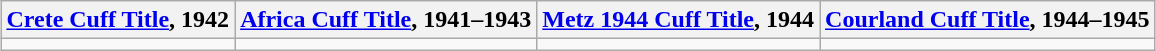<table class="wikitable" style="margin:0.5em auto">
<tr>
<th><a href='#'>Crete Cuff Title</a>, 1942</th>
<th><a href='#'>Africa Cuff Title</a>, 1941–1943</th>
<th><a href='#'>Metz 1944 Cuff Title</a>, 1944</th>
<th><a href='#'>Courland Cuff Title</a>, 1944–1945</th>
</tr>
<tr>
<td></td>
<td></td>
<td></td>
<td></td>
</tr>
</table>
